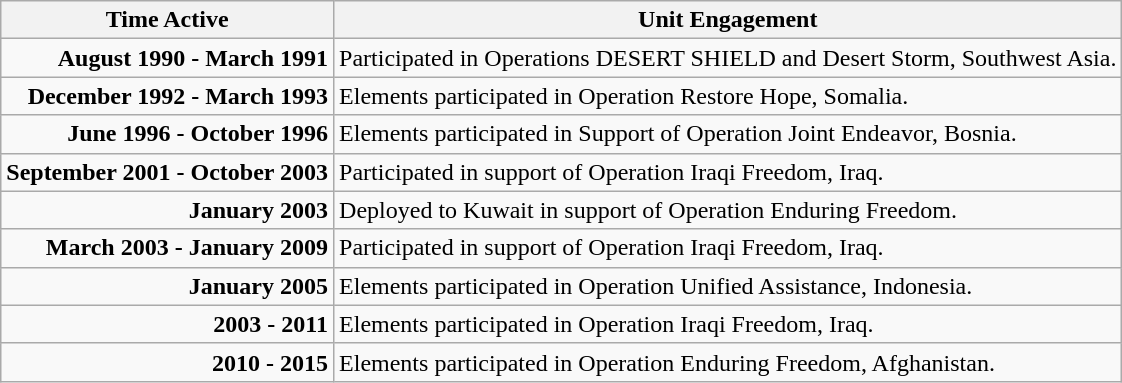<table class="wikitable">
<tr>
<th style="text-align: center; font-weight: bold;">Time Active</th>
<th style="text-align: center; font-weight: bold;">Unit Engagement</th>
</tr>
<tr>
<td style="text-align: right; font-weight: bold;">August 1990 - March 1991</td>
<td>Participated in Operations DESERT SHIELD and Desert Storm, Southwest Asia.</td>
</tr>
<tr>
<td style="text-align: right; font-weight: bold;">December 1992 - March 1993</td>
<td>Elements participated in Operation Restore Hope, Somalia.</td>
</tr>
<tr>
<td style="text-align: right; font-weight: bold;">June 1996 - October 1996</td>
<td>Elements participated in Support of Operation Joint Endeavor, Bosnia.</td>
</tr>
<tr>
<td style="text-align: right; font-weight: bold;">September 2001 - October 2003</td>
<td>Participated in support of Operation Iraqi Freedom, Iraq.</td>
</tr>
<tr>
<td style="text-align: right; font-weight: bold;">January 2003</td>
<td>Deployed to Kuwait in support of Operation Enduring Freedom.</td>
</tr>
<tr>
<td style="text-align: right; font-weight: bold;">March 2003 - January 2009</td>
<td>Participated in support of Operation Iraqi Freedom, Iraq.</td>
</tr>
<tr>
<td style="text-align: right; font-weight: bold;">January 2005</td>
<td>Elements participated in Operation Unified Assistance, Indonesia.</td>
</tr>
<tr>
<td style="text-align: right; font-weight: bold;">2003 - 2011</td>
<td>Elements participated in Operation Iraqi Freedom, Iraq.</td>
</tr>
<tr>
<td style="text-align: right; font-weight: bold;">2010 - 2015</td>
<td>Elements participated in Operation Enduring Freedom, Afghanistan.</td>
</tr>
</table>
